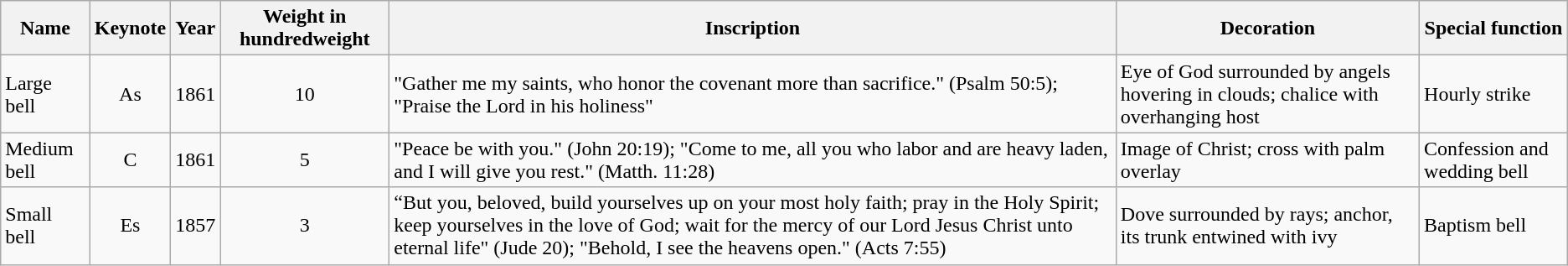<table class="wikitable">
<tr>
<th>Name</th>
<th>Keynote</th>
<th>Year</th>
<th>Weight in hundredweight</th>
<th>Inscription</th>
<th>Decoration</th>
<th>Special function</th>
</tr>
<tr>
<td>Large bell</td>
<td style="text-align:center;">As</td>
<td>1861</td>
<td style="text-align:center;">10</td>
<td>"Gather me my saints, who honor the covenant more than sacrifice." (Psalm 50:5); "Praise the Lord in his holiness"</td>
<td>Eye of God surrounded by angels hovering in clouds; chalice with overhanging host</td>
<td>Hourly strike</td>
</tr>
<tr>
<td>Medium bell</td>
<td style="text-align:center;">C</td>
<td>1861</td>
<td style="text-align:center;">5</td>
<td>"Peace be with you." (John 20:19); "Come to me, all you who labor and are heavy laden, and I will give you rest." (Matth. 11:28)</td>
<td>Image of Christ; cross with palm overlay</td>
<td>Confession and wedding bell</td>
</tr>
<tr>
<td>Small bell</td>
<td style="text-align:center;">Es</td>
<td>1857</td>
<td style="text-align:center;">3</td>
<td>“But you, beloved, build yourselves up on your most holy faith; pray in the Holy Spirit; keep yourselves in the love of God; wait for the mercy of our Lord Jesus Christ unto eternal life" (Jude 20); "Behold, I see the heavens open." (Acts 7:55)</td>
<td>Dove surrounded by rays; anchor, its trunk entwined with ivy</td>
<td>Baptism bell</td>
</tr>
</table>
